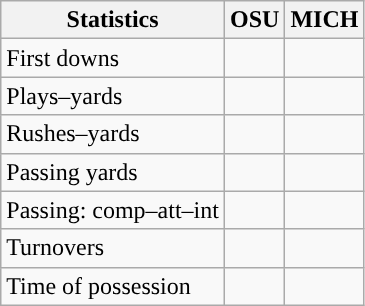<table class="wikitable" style="float:left">
<tr>
<th>Statistics</th>
<th>OSU</th>
<th>MICH</th>
</tr>
<tr>
<td>First downs</td>
<td></td>
<td></td>
</tr>
<tr>
<td>Plays–yards</td>
<td></td>
<td></td>
</tr>
<tr>
<td>Rushes–yards</td>
<td></td>
<td></td>
</tr>
<tr>
<td>Passing yards</td>
<td></td>
<td></td>
</tr>
<tr>
<td>Passing: comp–att–int</td>
<td></td>
<td></td>
</tr>
<tr>
<td>Turnovers</td>
<td></td>
<td></td>
</tr>
<tr>
<td>Time of possession</td>
<td></td>
<td></td>
</tr>
</table>
